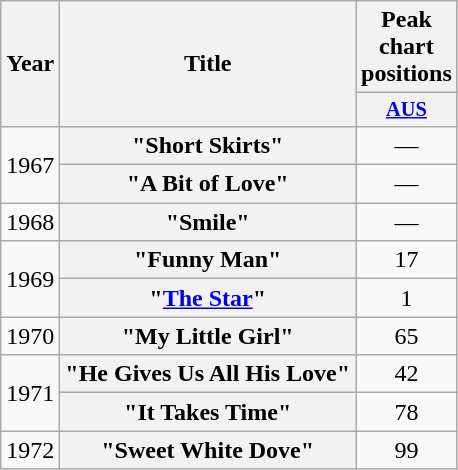<table class="wikitable plainrowheaders" style="text-align:center;" border="1">
<tr>
<th scope="col" rowspan="2">Year</th>
<th scope="col" rowspan="2">Title</th>
<th scope="col" colspan="1">Peak chart positions</th>
</tr>
<tr>
<th scope="col" style="width:3em; font-size:85%"><a href='#'>AUS</a><br></th>
</tr>
<tr>
<td rowspan="2">1967</td>
<th scope="row">"Short Skirts"</th>
<td>—</td>
</tr>
<tr>
<th scope="row">"A Bit of Love"</th>
<td>—</td>
</tr>
<tr>
<td>1968</td>
<th scope="row">"Smile"</th>
<td>—</td>
</tr>
<tr>
<td rowspan="2">1969</td>
<th scope="row">"Funny Man"</th>
<td>17</td>
</tr>
<tr>
<th scope="row">"<a href='#'>The Star</a>"</th>
<td>1</td>
</tr>
<tr>
<td>1970</td>
<th scope="row">"My Little Girl"</th>
<td>65</td>
</tr>
<tr>
<td rowspan="2">1971</td>
<th scope="row">"He Gives Us All His Love"</th>
<td>42</td>
</tr>
<tr>
<th scope="row">"It Takes Time"</th>
<td>78</td>
</tr>
<tr>
<td>1972</td>
<th scope="row">"Sweet White Dove"</th>
<td>99</td>
</tr>
</table>
